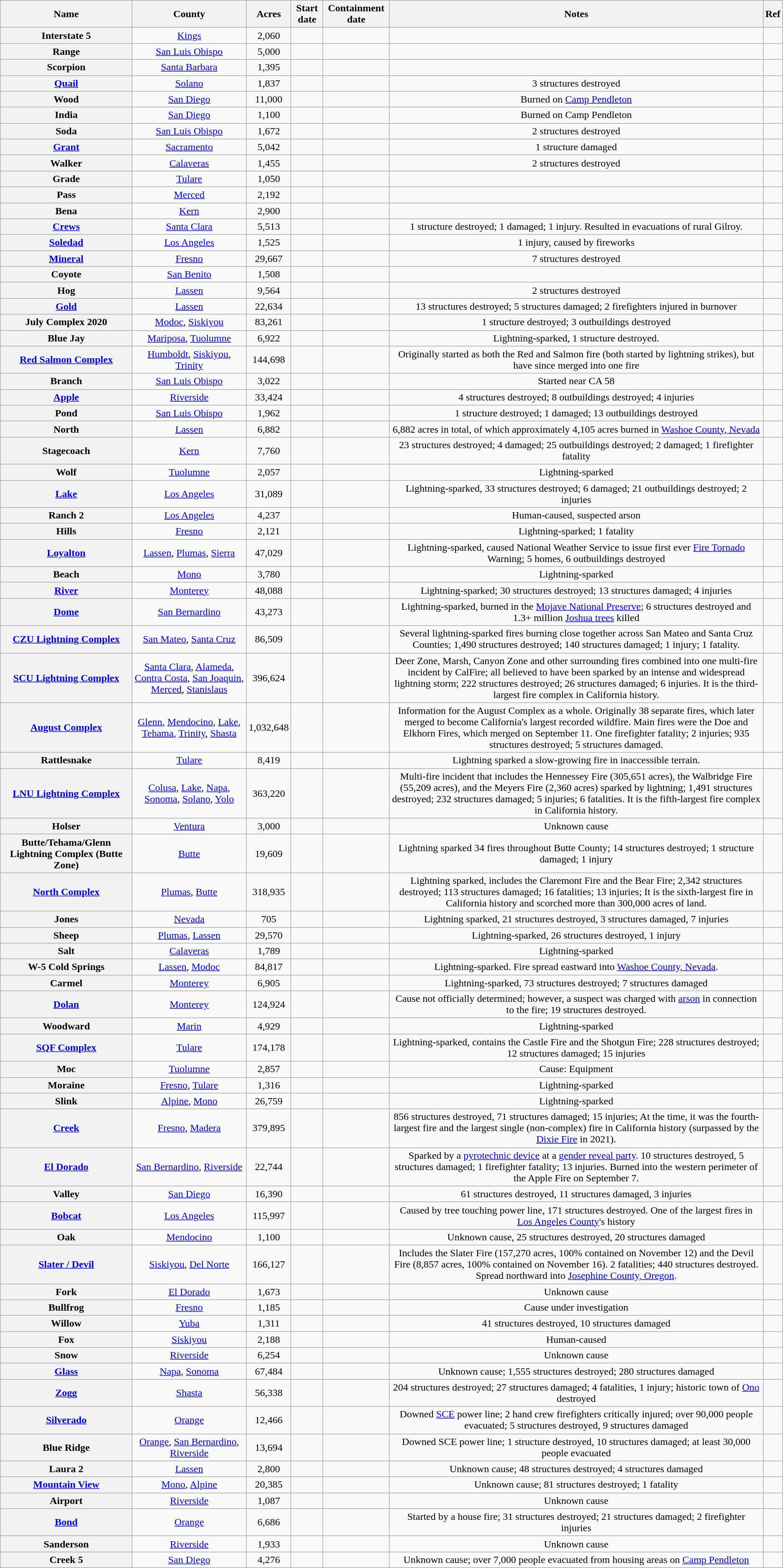<table class="wikitable sortable plainrowheaders mw-collapsible" style="text-align:center;">
<tr>
<th scope="col">Name</th>
<th scope="col">County </th>
<th scope="col">Acres</th>
<th scope="col">Start date</th>
<th scope="col">Containment date</th>
<th scope="col">Notes</th>
<th scope="col" class="unsortable">Ref</th>
</tr>
<tr>
<th scope="row">Interstate 5</th>
<td><a href='#'>Kings</a></td>
<td>2,060</td>
<td></td>
<td></td>
<td></td>
<td></td>
</tr>
<tr>
<th scope="row">Range</th>
<td><a href='#'>San Luis Obispo</a></td>
<td>5,000</td>
<td></td>
<td></td>
<td></td>
<td></td>
</tr>
<tr>
<th scope="row">Scorpion</th>
<td><a href='#'>Santa Barbara</a></td>
<td>1,395</td>
<td></td>
<td></td>
<td></td>
<td></td>
</tr>
<tr>
<th scope="row"><a href='#'>Quail</a></th>
<td><a href='#'>Solano</a></td>
<td>1,837</td>
<td></td>
<td></td>
<td>3 structures destroyed</td>
<td></td>
</tr>
<tr>
<th scope="row">Wood</th>
<td><a href='#'>San Diego</a></td>
<td>11,000</td>
<td></td>
<td></td>
<td>Burned on <a href='#'>Camp Pendleton</a></td>
<td></td>
</tr>
<tr>
<th scope="row">India</th>
<td><a href='#'>San Diego</a></td>
<td>1,100</td>
<td></td>
<td></td>
<td>Burned on Camp Pendleton</td>
<td></td>
</tr>
<tr>
<th scope="row">Soda</th>
<td><a href='#'>San Luis Obispo</a></td>
<td>1,672</td>
<td></td>
<td></td>
<td>2 structures destroyed</td>
<td></td>
</tr>
<tr>
<th scope="row"><a href='#'>Grant</a></th>
<td><a href='#'>Sacramento</a></td>
<td>5,042</td>
<td></td>
<td></td>
<td>1 structure damaged</td>
<td></td>
</tr>
<tr>
<th scope="row">Walker</th>
<td><a href='#'>Calaveras</a></td>
<td>1,455</td>
<td></td>
<td></td>
<td>2 structures destroyed</td>
<td></td>
</tr>
<tr>
<th scope="row">Grade</th>
<td><a href='#'>Tulare</a></td>
<td>1,050</td>
<td></td>
<td></td>
<td></td>
<td></td>
</tr>
<tr>
<th scope="row">Pass</th>
<td><a href='#'>Merced</a></td>
<td>2,192</td>
<td></td>
<td></td>
<td></td>
<td></td>
</tr>
<tr>
<th scope="row">Bena</th>
<td><a href='#'>Kern</a></td>
<td>2,900</td>
<td></td>
<td></td>
<td></td>
<td></td>
</tr>
<tr>
<th scope="row"><a href='#'>Crews</a></th>
<td><a href='#'>Santa Clara</a></td>
<td>5,513</td>
<td></td>
<td></td>
<td>1 structure destroyed; 1 damaged; 1 injury. Resulted in evacuations of rural Gilroy.</td>
<td></td>
</tr>
<tr>
<th scope="row"><a href='#'>Soledad</a></th>
<td><a href='#'>Los Angeles</a></td>
<td>1,525</td>
<td></td>
<td></td>
<td>1 injury, caused by fireworks</td>
<td></td>
</tr>
<tr>
<th scope="row"><a href='#'>Mineral</a></th>
<td><a href='#'>Fresno</a></td>
<td>29,667</td>
<td></td>
<td></td>
<td>7 structures destroyed</td>
<td></td>
</tr>
<tr>
<th scope="row">Coyote</th>
<td><a href='#'>San Benito</a></td>
<td>1,508</td>
<td></td>
<td></td>
<td></td>
<td></td>
</tr>
<tr>
<th scope="row">Hog</th>
<td><a href='#'>Lassen</a></td>
<td>9,564</td>
<td></td>
<td></td>
<td>2 structures destroyed</td>
<td></td>
</tr>
<tr>
<th scope="row"><a href='#'>Gold</a></th>
<td><a href='#'>Lassen</a></td>
<td>22,634</td>
<td></td>
<td></td>
<td>13 structures destroyed; 5 structures damaged; 2 firefighters injured in burnover</td>
<td></td>
</tr>
<tr>
<th scope="row">July Complex 2020</th>
<td><a href='#'>Modoc</a>, <a href='#'>Siskiyou</a></td>
<td>83,261</td>
<td></td>
<td></td>
<td>1 structure destroyed; 3 outbuildings destroyed</td>
<td></td>
</tr>
<tr>
<th scope="row">Blue Jay</th>
<td><a href='#'>Mariposa</a>, <a href='#'>Tuolumne</a></td>
<td>6,922</td>
<td></td>
<td></td>
<td>Lightning-sparked, 1 structure destroyed.</td>
<td></td>
</tr>
<tr>
<th scope="row"><a href='#'>Red Salmon Complex</a></th>
<td><a href='#'>Humboldt</a>, <a href='#'>Siskiyou</a>, <a href='#'>Trinity</a></td>
<td>144,698</td>
<td></td>
<td></td>
<td>Originally started as both the Red and Salmon fire (both started by lightning strikes), but have since merged into one fire</td>
<td></td>
</tr>
<tr>
<th scope="row">Branch</th>
<td><a href='#'>San Luis Obispo</a></td>
<td>3,022</td>
<td></td>
<td></td>
<td>Started near CA 58</td>
<td></td>
</tr>
<tr>
<th scope="row"><a href='#'>Apple</a></th>
<td><a href='#'>Riverside</a></td>
<td>33,424</td>
<td></td>
<td></td>
<td>4 structures destroyed; 8 outbuildings destroyed; 4 injuries</td>
<td></td>
</tr>
<tr>
<th scope="row">Pond</th>
<td><a href='#'>San Luis Obispo</a></td>
<td>1,962</td>
<td></td>
<td></td>
<td>1 structure destroyed; 1 damaged; 13 outbuildings destroyed</td>
<td></td>
</tr>
<tr>
<th scope="row">North</th>
<td><a href='#'>Lassen</a></td>
<td>6,882</td>
<td></td>
<td></td>
<td>6,882 acres in total, of which approximately 4,105 acres burned in <a href='#'>Washoe County, Nevada</a></td>
<td></td>
</tr>
<tr>
<th scope="row">Stagecoach</th>
<td><a href='#'>Kern</a></td>
<td>7,760</td>
<td></td>
<td></td>
<td>23 structures destroyed; 4 damaged; 25 outbuildings destroyed; 2 damaged; 1 firefighter fatality</td>
<td></td>
</tr>
<tr>
<th scope="row">Wolf</th>
<td><a href='#'>Tuolumne</a></td>
<td>2,057</td>
<td></td>
<td></td>
<td>Lightning-sparked</td>
<td></td>
</tr>
<tr>
<th scope="row"><a href='#'>Lake</a></th>
<td><a href='#'>Los Angeles</a></td>
<td>31,089</td>
<td></td>
<td></td>
<td>Lightning-sparked, 33 structures destroyed; 6 damaged; 21 outbuildings destroyed; 2 injuries</td>
<td></td>
</tr>
<tr>
<th scope="row">Ranch 2</th>
<td><a href='#'>Los Angeles</a></td>
<td>4,237</td>
<td></td>
<td></td>
<td>Human-caused, suspected arson</td>
<td></td>
</tr>
<tr>
<th scope="row">Hills</th>
<td><a href='#'>Fresno</a></td>
<td>2,121</td>
<td></td>
<td></td>
<td>Lightning-sparked; 1 fatality</td>
<td></td>
</tr>
<tr>
<th scope="row"><a href='#'>Loyalton</a></th>
<td><a href='#'>Lassen</a>, <a href='#'>Plumas</a>, <a href='#'>Sierra</a></td>
<td>47,029</td>
<td></td>
<td></td>
<td>Lightning-sparked, caused National Weather Service to issue first ever <a href='#'>Fire Tornado</a> Warning; 5 homes, 6 outbuildings destroyed</td>
<td></td>
</tr>
<tr>
<th scope="row">Beach</th>
<td><a href='#'>Mono</a></td>
<td>3,780</td>
<td></td>
<td></td>
<td>Lightning-sparked</td>
<td></td>
</tr>
<tr>
<th scope="row"><a href='#'>River</a></th>
<td><a href='#'>Monterey</a></td>
<td>48,088</td>
<td></td>
<td></td>
<td>Lightning-sparked; 30 structures destroyed; 13 structures damaged; 4 injuries</td>
<td></td>
</tr>
<tr>
<th scope="row"><a href='#'>Dome</a></th>
<td><a href='#'>San Bernardino</a></td>
<td>43,273</td>
<td></td>
<td></td>
<td>Lightning-sparked, burned in the <a href='#'>Mojave National Preserve</a>; 6 structures destroyed and 1.3+ million <a href='#'>Joshua trees</a> killed</td>
<td></td>
</tr>
<tr>
<th scope="row"><a href='#'>CZU Lightning Complex</a></th>
<td><a href='#'>San Mateo</a>, <a href='#'>Santa Cruz</a></td>
<td>86,509</td>
<td></td>
<td></td>
<td>Several lightning-sparked fires burning close together across San Mateo and Santa Cruz Counties; 1,490 structures destroyed; 140 structures damaged; 1 injury; 1 fatality.</td>
<td></td>
</tr>
<tr>
<th scope="row"><a href='#'>SCU Lightning Complex</a></th>
<td><a href='#'>Santa Clara</a>, <a href='#'>Alameda</a>, <a href='#'>Contra Costa</a>, <a href='#'>San Joaquin</a>, <a href='#'>Merced</a>, <a href='#'>Stanislaus</a></td>
<td>396,624</td>
<td></td>
<td></td>
<td>Deer Zone, Marsh, Canyon Zone and other surrounding fires combined into one multi-fire incident by CalFire; all believed to have been sparked by an intense and widespread lightning storm; 222 structures destroyed; 26 structures damaged; 6 injuries. It is the third-largest fire complex in California history.</td>
<td></td>
</tr>
<tr>
<th scope="row"><a href='#'>August Complex</a></th>
<td><a href='#'>Glenn</a>, <a href='#'>Mendocino</a>, <a href='#'>Lake</a>, <a href='#'>Tehama</a>, <a href='#'>Trinity</a>, <a href='#'>Shasta</a></td>
<td>1,032,648</td>
<td></td>
<td></td>
<td>Information for the August Complex as a whole. Originally 38 separate fires, which later merged to become California's largest recorded wildfire. Main fires were the Doe and Elkhorn Fires, which merged on September 11. One firefighter fatality; 2 injuries; 935 structures destroyed; 5 structures damaged.</td>
<td></td>
</tr>
<tr>
<th scope="row">Rattlesnake</th>
<td><a href='#'>Tulare</a></td>
<td>8,419</td>
<td></td>
<td></td>
<td>Lightning sparked a slow-growing fire in inaccessible terrain.</td>
<td></td>
</tr>
<tr>
<th scope="row"><a href='#'>LNU Lightning Complex</a></th>
<td><a href='#'>Colusa</a>, <a href='#'>Lake</a>, <a href='#'>Napa</a>, <a href='#'>Sonoma</a>, <a href='#'>Solano</a>, <a href='#'>Yolo</a></td>
<td>363,220</td>
<td></td>
<td></td>
<td>Multi-fire incident that includes the Hennessey Fire (305,651 acres), the Walbridge Fire (55,209 acres), and the Meyers Fire (2,360 acres) sparked by lightning; 1,491 structures destroyed; 232 structures damaged; 5 injuries; 6 fatalities. It is the fifth-largest fire complex in California history.</td>
<td></td>
</tr>
<tr>
<th scope="row">Holser</th>
<td><a href='#'>Ventura</a></td>
<td>3,000</td>
<td></td>
<td></td>
<td>Unknown cause</td>
<td></td>
</tr>
<tr>
<th scope="row">Butte/Tehama/Glenn Lightning Complex (Butte Zone)</th>
<td><a href='#'>Butte</a></td>
<td>19,609</td>
<td></td>
<td></td>
<td>Lightning sparked 34 fires throughout Butte County; 14 structures destroyed; 1 structure damaged; 1 injury</td>
<td></td>
</tr>
<tr>
<th scope="row"><a href='#'>North Complex</a></th>
<td><a href='#'>Plumas</a>, <a href='#'>Butte</a></td>
<td>318,935</td>
<td></td>
<td></td>
<td>Lightning sparked, includes the Claremont Fire and the Bear Fire; 2,342 structures destroyed; 113 structures damaged; 16 fatalities; 13 injuries; It is the sixth-largest fire in California history and scorched more than 300,000 acres of land.</td>
<td></td>
</tr>
<tr>
<th scope="row">Jones</th>
<td><a href='#'>Nevada</a></td>
<td>705</td>
<td></td>
<td></td>
<td>Lightning sparked, 21 structures destroyed, 3 structures damaged, 7 injuries</td>
<td></td>
</tr>
<tr>
<th scope="row">Sheep</th>
<td><a href='#'>Plumas</a>, <a href='#'>Lassen</a></td>
<td>29,570</td>
<td></td>
<td></td>
<td>Lightning-sparked, 26 structures destroyed, 1 injury</td>
<td></td>
</tr>
<tr>
<th scope="row">Salt</th>
<td><a href='#'>Calaveras</a></td>
<td>1,789</td>
<td></td>
<td></td>
<td>Lightning-sparked</td>
<td></td>
</tr>
<tr>
<th scope="row">W-5 Cold Springs</th>
<td><a href='#'>Lassen</a>, <a href='#'>Modoc</a></td>
<td>84,817</td>
<td></td>
<td></td>
<td>Lightning-sparked. Fire spread eastward into <a href='#'>Washoe County, Nevada</a>.</td>
<td></td>
</tr>
<tr>
<th scope="row">Carmel</th>
<td><a href='#'>Monterey</a></td>
<td>6,905</td>
<td></td>
<td></td>
<td>Lightning-sparked, 73 structures destroyed; 7 structures damaged</td>
<td></td>
</tr>
<tr>
<th scope="row"><a href='#'>Dolan</a></th>
<td><a href='#'>Monterey</a></td>
<td>124,924</td>
<td></td>
<td></td>
<td>Cause not officially determined; however, a suspect was charged with <a href='#'>arson</a> in connection to the fire; 19 structures destroyed.</td>
<td></td>
</tr>
<tr>
<th scope="row">Woodward</th>
<td><a href='#'>Marin</a></td>
<td>4,929</td>
<td></td>
<td></td>
<td>Lightning-sparked</td>
<td></td>
</tr>
<tr>
<th scope="row"><a href='#'>SQF Complex</a></th>
<td><a href='#'>Tulare</a></td>
<td>174,178</td>
<td></td>
<td></td>
<td>Lightning-sparked, contains the Castle Fire and the Shotgun Fire; 228 structures destroyed; 12 structures damaged; 15 injuries</td>
<td></td>
</tr>
<tr>
<th scope="row">Moc</th>
<td><a href='#'>Tuolumne</a></td>
<td>2,857</td>
<td></td>
<td></td>
<td>Cause: Equipment</td>
<td></td>
</tr>
<tr>
<th scope="row">Moraine</th>
<td><a href='#'>Fresno</a>, <a href='#'>Tulare</a></td>
<td>1,316</td>
<td></td>
<td></td>
<td>Lightning-sparked</td>
<td></td>
</tr>
<tr>
<th scope="row">Slink</th>
<td><a href='#'>Alpine</a>, <a href='#'>Mono</a></td>
<td>26,759</td>
<td></td>
<td></td>
<td>Lightning-sparked</td>
<td></td>
</tr>
<tr>
<th scope="row"><a href='#'>Creek</a></th>
<td><a href='#'>Fresno</a>, <a href='#'>Madera</a></td>
<td>379,895</td>
<td></td>
<td></td>
<td>856 structures destroyed, 71 structures damaged; 15 injuries; At the time, it was the fourth-largest fire and the largest single (non-complex) fire in California history (surpassed by the <a href='#'>Dixie Fire</a> in 2021).</td>
<td></td>
</tr>
<tr>
<th scope="row"><a href='#'>El Dorado</a></th>
<td><a href='#'>San Bernardino</a>, <a href='#'>Riverside</a></td>
<td>22,744</td>
<td></td>
<td></td>
<td>Sparked by a <a href='#'>pyrotechnic device</a> at a <a href='#'>gender reveal party</a>. 10 structures destroyed, 5 structures damaged; 1 firefighter fatality; 13 injuries. Burned into the western perimeter of the Apple Fire on September 7.</td>
<td></td>
</tr>
<tr>
<th scope="row">Valley</th>
<td><a href='#'>San Diego</a></td>
<td>16,390</td>
<td></td>
<td></td>
<td>61 structures destroyed, 11 structures damaged, 3 injuries</td>
<td></td>
</tr>
<tr>
<th scope="row"><a href='#'>Bobcat</a></th>
<td><a href='#'>Los Angeles</a></td>
<td>115,997</td>
<td></td>
<td></td>
<td>Caused by tree touching power line, 171 structures destroyed. One of the largest fires in <a href='#'>Los Angeles County</a>'s history</td>
<td></td>
</tr>
<tr>
<th scope="row">Oak</th>
<td><a href='#'>Mendocino</a></td>
<td>1,100</td>
<td></td>
<td></td>
<td>Unknown cause, 25 structures destroyed, 20 structures damaged</td>
<td></td>
</tr>
<tr>
<th scope="row"><a href='#'>Slater / Devil</a></th>
<td><a href='#'>Siskiyou</a>, <a href='#'>Del Norte</a></td>
<td>166,127</td>
<td></td>
<td></td>
<td>Includes the Slater Fire (157,270 acres, 100% contained on November 12) and the Devil Fire (8,857 acres, 100% contained on November 16). 2 fatalities; 440 structures destroyed. Spread northward into <a href='#'>Josephine County, Oregon</a>.</td>
<td></td>
</tr>
<tr>
<th scope="row">Fork</th>
<td><a href='#'>El Dorado</a></td>
<td>1,673</td>
<td></td>
<td></td>
<td>Unknown cause</td>
<td></td>
</tr>
<tr>
<th scope="row">Bullfrog</th>
<td><a href='#'>Fresno</a></td>
<td>1,185</td>
<td></td>
<td></td>
<td>Cause under investigation</td>
<td></td>
</tr>
<tr>
<th scope="row">Willow</th>
<td><a href='#'>Yuba</a></td>
<td>1,311</td>
<td></td>
<td></td>
<td>41 structures destroyed, 10 structures damaged</td>
<td></td>
</tr>
<tr>
<th scope="row">Fox</th>
<td><a href='#'>Siskiyou</a></td>
<td>2,188</td>
<td></td>
<td></td>
<td>Human-caused</td>
<td></td>
</tr>
<tr>
<th scope="row">Snow</th>
<td><a href='#'>Riverside</a></td>
<td>6,254</td>
<td></td>
<td></td>
<td>Unknown cause</td>
<td></td>
</tr>
<tr>
<th scope="row"><a href='#'>Glass</a></th>
<td><a href='#'>Napa</a>, <a href='#'>Sonoma</a></td>
<td>67,484</td>
<td></td>
<td></td>
<td>Unknown cause; 1,555 structures destroyed; 280 structures damaged</td>
<td></td>
</tr>
<tr>
<th scope="row"><a href='#'>Zogg</a></th>
<td><a href='#'>Shasta</a></td>
<td>56,338</td>
<td></td>
<td></td>
<td>204 structures destroyed; 27 structures damaged; 4 fatalities, 1 injury; historic town of <a href='#'>Ono</a> destroyed</td>
<td></td>
</tr>
<tr>
<th scope="row"><a href='#'>Silverado</a></th>
<td><a href='#'>Orange</a></td>
<td>12,466</td>
<td></td>
<td></td>
<td>Downed <a href='#'>SCE</a> power line; 2 hand crew firefighters critically injured; over 90,000 people evacuated; 5 structures destroyed, 9 structures damaged</td>
<td></td>
</tr>
<tr>
<th scope="row">Blue Ridge</th>
<td><a href='#'>Orange</a>, <a href='#'>San Bernardino</a>, <a href='#'>Riverside</a></td>
<td>13,694</td>
<td></td>
<td></td>
<td>Downed SCE power line; 1 structure destroyed, 10 structures damaged; at least 30,000 people evacuated</td>
<td></td>
</tr>
<tr>
<th scope="row">Laura 2</th>
<td><a href='#'>Lassen</a></td>
<td>2,800</td>
<td></td>
<td></td>
<td>Unknown cause; 48 structures destroyed; 4 structures damaged</td>
<td></td>
</tr>
<tr>
<th scope="row"><a href='#'>Mountain View</a></th>
<td><a href='#'>Mono</a>, <a href='#'>Alpine</a></td>
<td>20,385</td>
<td></td>
<td></td>
<td>Unknown cause; 81 structures destroyed; 1 fatality</td>
<td></td>
</tr>
<tr>
<th scope="row">Airport</th>
<td><a href='#'>Riverside</a></td>
<td>1,087</td>
<td></td>
<td></td>
<td>Unknown cause</td>
<td></td>
</tr>
<tr>
<th scope="row"><a href='#'>Bond</a></th>
<td><a href='#'>Orange</a></td>
<td>6,686</td>
<td></td>
<td></td>
<td>Started by a house fire; 31 structures destroyed; 21 structures damaged; 2 firefighter injuries</td>
<td></td>
</tr>
<tr>
<th scope="row">Sanderson</th>
<td><a href='#'>Riverside</a></td>
<td>1,933</td>
<td></td>
<td></td>
<td>Unknown cause</td>
<td></td>
</tr>
<tr>
<th scope="row">Creek 5</th>
<td><a href='#'>San Diego</a></td>
<td>4,276</td>
<td></td>
<td></td>
<td>Unknown cause; over 7,000 people evacuated from housing areas on <a href='#'>Camp Pendleton</a></td>
<td></td>
</tr>
</table>
